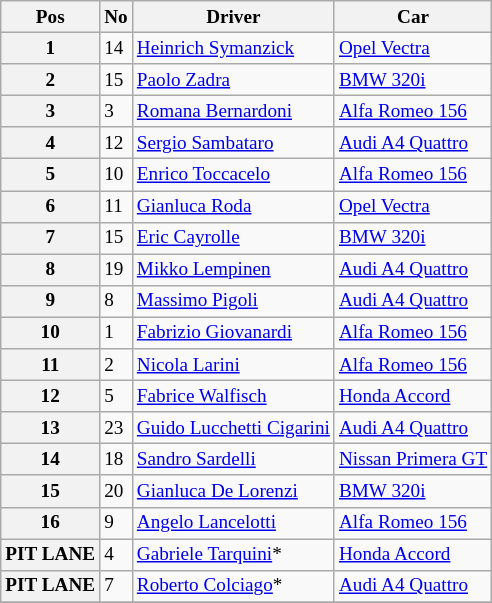<table class="wikitable" style="font-size: 80%;">
<tr>
<th>Pos</th>
<th>No</th>
<th>Driver</th>
<th>Car</th>
</tr>
<tr>
<th>1</th>
<td>14</td>
<td> <a href='#'>Heinrich Symanzick</a></td>
<td><a href='#'>Opel Vectra</a></td>
</tr>
<tr>
<th>2</th>
<td>15</td>
<td> <a href='#'>Paolo Zadra</a></td>
<td><a href='#'>BMW 320i</a></td>
</tr>
<tr>
<th>3</th>
<td>3</td>
<td> <a href='#'>Romana Bernardoni</a></td>
<td><a href='#'>Alfa Romeo 156</a></td>
</tr>
<tr>
<th>4</th>
<td>12</td>
<td> <a href='#'>Sergio Sambataro</a></td>
<td><a href='#'>Audi A4 Quattro</a></td>
</tr>
<tr>
<th>5</th>
<td>10</td>
<td> <a href='#'>Enrico Toccacelo</a></td>
<td><a href='#'>Alfa Romeo 156</a></td>
</tr>
<tr>
<th>6</th>
<td>11</td>
<td> <a href='#'>Gianluca Roda</a></td>
<td><a href='#'>Opel Vectra</a></td>
</tr>
<tr>
<th>7</th>
<td>15</td>
<td> <a href='#'>Eric Cayrolle</a></td>
<td><a href='#'>BMW 320i</a></td>
</tr>
<tr>
<th>8</th>
<td>19</td>
<td> <a href='#'>Mikko Lempinen</a></td>
<td><a href='#'>Audi A4 Quattro</a></td>
</tr>
<tr>
<th>9</th>
<td>8</td>
<td> <a href='#'>Massimo Pigoli</a></td>
<td><a href='#'>Audi A4 Quattro</a></td>
</tr>
<tr>
<th>10</th>
<td>1</td>
<td> <a href='#'>Fabrizio Giovanardi</a></td>
<td><a href='#'>Alfa Romeo 156</a></td>
</tr>
<tr>
<th>11</th>
<td>2</td>
<td> <a href='#'>Nicola Larini</a></td>
<td><a href='#'>Alfa Romeo 156</a></td>
</tr>
<tr>
<th>12</th>
<td>5</td>
<td> <a href='#'>Fabrice Walfisch</a></td>
<td><a href='#'>Honda Accord</a></td>
</tr>
<tr>
<th>13</th>
<td>23</td>
<td> <a href='#'>Guido Lucchetti Cigarini</a></td>
<td><a href='#'>Audi A4 Quattro</a></td>
</tr>
<tr>
<th>14</th>
<td>18</td>
<td> <a href='#'>Sandro Sardelli</a></td>
<td><a href='#'>Nissan Primera GT</a></td>
</tr>
<tr>
<th>15</th>
<td>20</td>
<td> <a href='#'>Gianluca De Lorenzi</a></td>
<td><a href='#'>BMW 320i</a></td>
</tr>
<tr>
<th>16</th>
<td>9</td>
<td> <a href='#'>Angelo Lancelotti</a></td>
<td><a href='#'>Alfa Romeo 156</a></td>
</tr>
<tr>
<th>PIT LANE</th>
<td>4</td>
<td> <a href='#'>Gabriele Tarquini</a>*</td>
<td><a href='#'>Honda Accord</a></td>
</tr>
<tr>
<th>PIT LANE</th>
<td>7</td>
<td> <a href='#'>Roberto Colciago</a>*</td>
<td><a href='#'>Audi A4 Quattro</a></td>
</tr>
<tr>
</tr>
</table>
